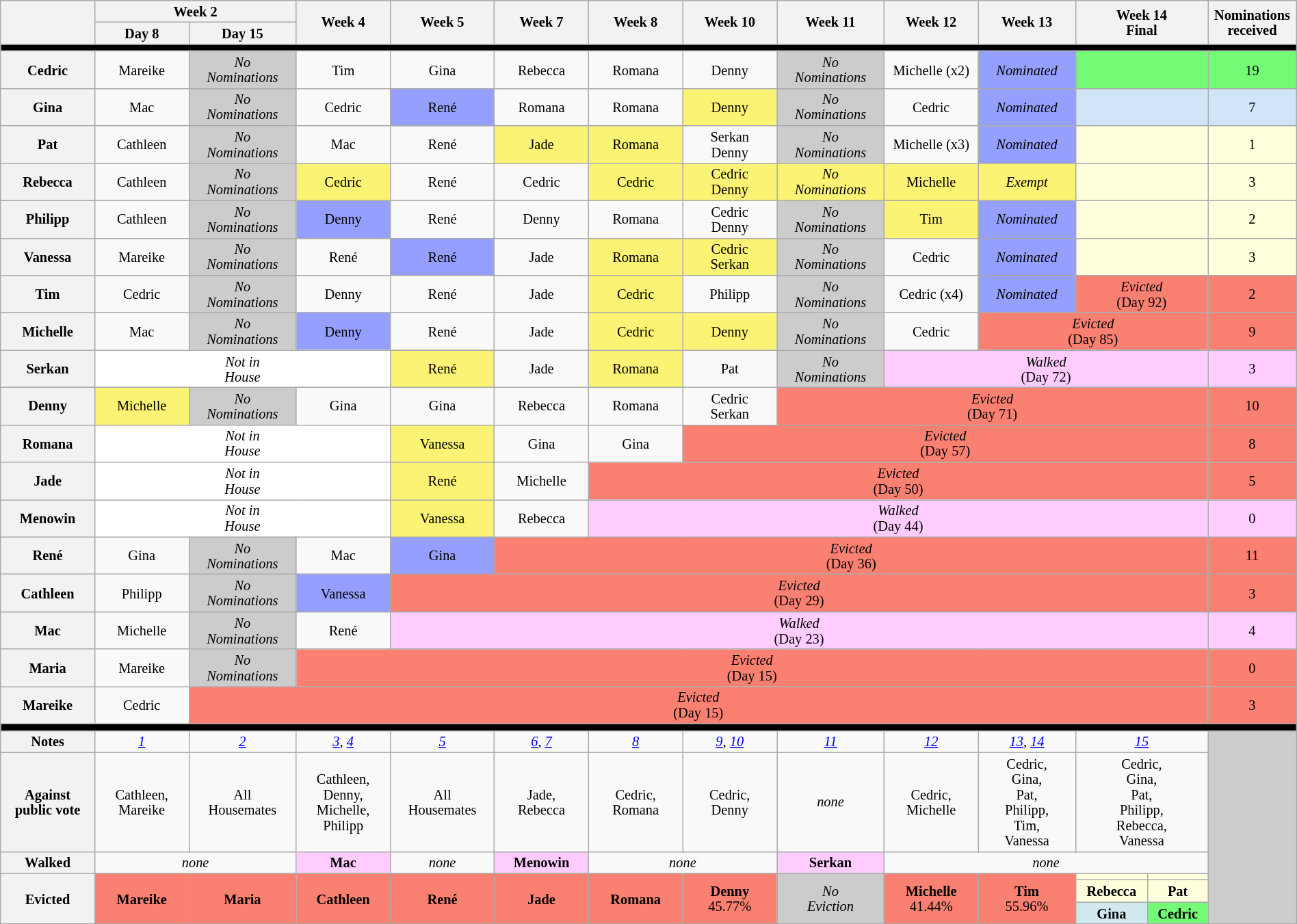<table class="wikitable"  style="text-align:center; width:100%; font-size:85%; line-height:15px;">
<tr>
<th rowspan="2" style="width:5%;"></th>
<th colspan="2" style="width:10%;">Week 2 </th>
<th rowspan="2" style="width:5%;">Week 4</th>
<th rowspan="2" style="width:5%;">Week 5</th>
<th rowspan="2" style="width:5%;">Week 7</th>
<th rowspan="2" style="width:5%;">Week 8</th>
<th rowspan="2" style="width:5%;">Week 10</th>
<th rowspan="2" style="width:5%;">Week 11</th>
<th rowspan="2" style="width:5%;">Week 12</th>
<th rowspan="2" style="width:5%;">Week 13</th>
<th rowspan="2" colspan="2" style="width:5%;">Week 14<br>Final</th>
<th rowspan="2" style="width:1%;">Nominations<br>received</th>
</tr>
<tr>
<th style="width:5%;">Day 8</th>
<th style="width:5%;">Day 15</th>
</tr>
<tr>
<th colspan="14" style="background:black;"></th>
</tr>
<tr>
<th>Cedric</th>
<td>Mareike</td>
<td style="background:#ccc"><em>No<br>Nominations</em></td>
<td>Tim</td>
<td>Gina</td>
<td>Rebecca</td>
<td>Romana</td>
<td>Denny</td>
<td style="background:#ccc"><em>No<br>Nominations</em></td>
<td>Michelle (x2)</td>
<td style="background:#959FFD"><em>Nominated</em></td>
<td colspan="2" style="background:#73FB76;"></td>
<td style="background:#73FB76;">19</td>
</tr>
<tr>
<th>Gina</th>
<td>Mac</td>
<td style="background:#ccc"><em>No<br>Nominations</em></td>
<td>Cedric</td>
<td style="background:#959FFD">René</td>
<td>Romana</td>
<td>Romana</td>
<td style="background:#FBF373">Denny</td>
<td style="background:#ccc"><em>No<br>Nominations</em></td>
<td>Cedric</td>
<td style="background:#959FFD"><em>Nominated</em></td>
<td colspan="2" style="background:#d1e5f8;"></td>
<td style="background:#d1e5f8;">7</td>
</tr>
<tr>
<th>Pat</th>
<td>Cathleen</td>
<td style="background:#ccc"><em>No<br>Nominations</em></td>
<td>Mac</td>
<td>René</td>
<td style="background:#FBF373">Jade</td>
<td style="background:#FBF373">Romana</td>
<td>Serkan<br>Denny</td>
<td style="background:#ccc"><em>No<br>Nominations</em></td>
<td>Michelle (x3)</td>
<td style="background:#959FFD"><em>Nominated</em></td>
<td colspan="2" style="background:#ffffdd;"></td>
<td style="background:#ffffdd;">1</td>
</tr>
<tr>
<th>Rebecca</th>
<td>Cathleen</td>
<td style="background:#ccc"><em>No<br>Nominations</em></td>
<td style="background:#FBF373">Cedric</td>
<td>René</td>
<td>Cedric</td>
<td style="background:#FBF373">Cedric</td>
<td style="background:#FBF373">Cedric<br>Denny</td>
<td style="background:#FBF373"><em>No<br>Nominations</em></td>
<td style="background:#FBF373">Michelle</td>
<td style="background:#fbf373;"><em>Exempt</em></td>
<td colspan="2" style="background:#ffffdd;"></td>
<td style="background:#ffffdd;">3</td>
</tr>
<tr>
<th>Philipp</th>
<td>Cathleen</td>
<td style="background:#ccc"><em>No<br>Nominations</em></td>
<td style="background:#959ffd">Denny</td>
<td>René</td>
<td>Denny</td>
<td>Romana</td>
<td>Cedric<br>Denny</td>
<td style="background:#ccc"><em>No<br>Nominations</em></td>
<td style="background:#FBF373">Tim</td>
<td style="background:#959FFD"><em>Nominated</em></td>
<td colspan="2" style="background:#ffffdd;"></td>
<td style="background:#ffffdd;">2</td>
</tr>
<tr>
<th>Vanessa</th>
<td>Mareike</td>
<td style="background:#ccc"><em>No<br>Nominations</em></td>
<td>René</td>
<td style="background:#959FFD">René</td>
<td>Jade</td>
<td style="background:#FBF373">Romana</td>
<td style="background:#FBF373">Cedric<br>Serkan</td>
<td style="background:#ccc"><em>No<br>Nominations</em></td>
<td>Cedric</td>
<td style="background:#959FFD"><em>Nominated</em></td>
<td colspan="2" style="background:#ffffdd;"></td>
<td style="background:#ffffdd;">3</td>
</tr>
<tr>
<th>Tim</th>
<td>Cedric</td>
<td style="background:#ccc"><em>No<br>Nominations</em></td>
<td>Denny</td>
<td>René</td>
<td>Jade</td>
<td style="background:#FBF373">Cedric</td>
<td>Philipp</td>
<td style="background:#ccc"><em>No<br>Nominations</em></td>
<td>Cedric (x4)</td>
<td style="background:#959FFD"><em>Nominated</em></td>
<td style="background:#FA8072" colspan="2"><em>Evicted</em><br>(Day 92)</td>
<td style="background:#FA8072">2</td>
</tr>
<tr>
<th>Michelle</th>
<td>Mac</td>
<td style="background:#ccc"><em>No<br>Nominations</em></td>
<td style="background:#959ffd">Denny</td>
<td>René</td>
<td>Jade</td>
<td style="background:#FBF373">Cedric</td>
<td style="background:#FBF373">Denny</td>
<td style="background:#ccc"><em>No<br>Nominations</em></td>
<td>Cedric</td>
<td style="background:#FA8072" colspan="3"><em>Evicted</em><br>(Day 85)</td>
<td style="background:#FA8072">9</td>
</tr>
<tr>
<th>Serkan</th>
<td style="background:#ffffff;" colspan=3><em>Not in<br>House</em></td>
<td style="background:#fbf373;">René</td>
<td>Jade</td>
<td style="background:#FBF373">Romana</td>
<td>Pat</td>
<td style="background:#ccc"><em>No<br>Nominations</em></td>
<td style="background:#FCF" colspan="4"><em>Walked</em><br>(Day 72)</td>
<td style="background:#FCF">3</td>
</tr>
<tr>
<th>Denny</th>
<td style="background:#FBF373">Michelle</td>
<td style="background:#ccc"><em>No<br>Nominations</em></td>
<td>Gina</td>
<td>Gina</td>
<td>Rebecca</td>
<td>Romana</td>
<td>Cedric<br>Serkan</td>
<td style="background:#FA8072" colspan="5"><em>Evicted</em><br>(Day 71)</td>
<td style="background:#FA8072">10</td>
</tr>
<tr>
<th>Romana</th>
<td style="background:#ffffff;" colspan=3><em>Not in<br>House</em></td>
<td style="background:#fbf373;">Vanessa</td>
<td>Gina</td>
<td>Gina</td>
<td style="background:#FA8072" colspan="6"><em>Evicted</em><br>(Day 57)</td>
<td style="background:#FA8072">8</td>
</tr>
<tr>
<th>Jade</th>
<td style="background:#ffffff;" colspan=3><em>Not in<br>House</em></td>
<td style="background:#fbf373;">René</td>
<td>Michelle</td>
<td style="background:#FA8072" colspan="7"><em>Evicted</em><br>(Day 50)</td>
<td style="background:#FA8072">5</td>
</tr>
<tr>
<th>Menowin</th>
<td style="background:#ffffff;" colspan=3><em>Not in<br>House</em></td>
<td style="background:#fbf373;">Vanessa</td>
<td>Rebecca</td>
<td style="background:#FCF" colspan="7"><em>Walked</em><br>(Day 44)</td>
<td style="background:#FCF">0</td>
</tr>
<tr>
<th>René</th>
<td>Gina</td>
<td style="background:#ccc"><em>No<br>Nominations</em></td>
<td>Mac</td>
<td style="background:#959FFD">Gina</td>
<td style="background:#FA8072" colspan="8"><em>Evicted</em><br>(Day 36)</td>
<td style="background:#FA8072">11</td>
</tr>
<tr>
<th>Cathleen</th>
<td>Philipp</td>
<td style="background:#ccc"><em>No<br>Nominations</em></td>
<td style="background:#959ffd">Vanessa</td>
<td style="background:#FA8072" colspan="9"><em>Evicted</em><br>(Day 29)</td>
<td style="background:#FA8072">3</td>
</tr>
<tr>
<th>Mac</th>
<td>Michelle</td>
<td style="background:#ccc"><em>No<br>Nominations</em></td>
<td>René</td>
<td style="background:#FCF" colspan="9"><em>Walked</em><br>(Day 23)</td>
<td style="background:#FCF">4</td>
</tr>
<tr>
<th>Maria</th>
<td>Mareike</td>
<td style="background:#ccc"><em>No<br>Nominations</em></td>
<td style="background:#FA8072" colspan="10"><em>Evicted</em><br>(Day 15)</td>
<td style="background:#FA8072">0</td>
</tr>
<tr>
<th>Mareike</th>
<td>Cedric</td>
<td style="background:#FA8072" colspan="11"><em>Evicted</em><br>(Day 15)</td>
<td style="background:#FA8072">3</td>
</tr>
<tr>
<th colspan="14" style="background:black;"></th>
</tr>
<tr>
<th>Notes</th>
<td><em><a href='#'>1</a></em></td>
<td><em><a href='#'>2</a></em></td>
<td><em><a href='#'>3</a></em>, <em><a href='#'>4</a></em></td>
<td><em><a href='#'>5</a></em></td>
<td><em><a href='#'>6</a></em>, <em><a href='#'>7</a></em></td>
<td><em><a href='#'>8</a></em></td>
<td><em><a href='#'>9</a></em>, <em><a href='#'>10</a></em></td>
<td><em><a href='#'>11</a></em></td>
<td><em><a href='#'>12</a></em></td>
<td><em><a href='#'>13</a></em>, <em><a href='#'>14</a></em></td>
<td colspan="2"><em><a href='#'>15</a></em></td>
<td style="background:#ccc" rowspan="6"></td>
</tr>
<tr>
<th>Against<br>public vote</th>
<td>Cathleen,<br>Mareike</td>
<td>All<br>Housemates</td>
<td>Cathleen,<br>Denny,<br>Michelle,<br>Philipp</td>
<td>All<br>Housemates</td>
<td>Jade,<br>Rebecca</td>
<td>Cedric,<br>Romana</td>
<td>Cedric,<br>Denny</td>
<td><em>none</em></td>
<td>Cedric,<br>Michelle</td>
<td>Cedric,<br>Gina,<br>Pat,<br>Philipp,<br>Tim,<br>Vanessa</td>
<td colspan="2">Cedric,<br>Gina,<br>Pat,<br>Philipp,<br>Rebecca,<br>Vanessa</td>
</tr>
<tr>
<th>Walked</th>
<td colspan=2><em>none</em></td>
<td style="background:#fcf;"><strong>Mac</strong></td>
<td><em>none</em></td>
<td style="background:#fcf;"><strong>Menowin</strong></td>
<td colspan=2><em>none</em></td>
<td style="background:#fcf;"><strong>Serkan</strong></td>
<td colspan="4"><em>none</em></td>
</tr>
<tr>
<th rowspan="3">Evicted</th>
<td rowspan="3" style="background:#FA8072"><strong>Mareike</strong><br></td>
<td rowspan="3" style="background:#FA8072"><strong>Maria</strong><br></td>
<td rowspan="3" style="background:#FA8072"><strong>Cathleen</strong><br></td>
<td rowspan="3" style="background:#FA8072"><strong>René</strong><br></td>
<td rowspan="3" style="background:#FA8072"><strong>Jade</strong><br></td>
<td rowspan="3" style="background:#FA8072"><strong>Romana</strong><br></td>
<td rowspan="3" style="background:#FA8072"><strong>Denny</strong><br>45.77%<br></td>
<td rowspan="3" style="background:#CCCCCC"><em>No<br>Eviction</em></td>
<td rowspan="3" style="background:#FA8072"><strong>Michelle</strong><br>41.44%<br></td>
<td rowspan="3" style="background:#FA8072"><strong>Tim</strong><br>55.96%<br></td>
<td style="background:#ffffdd;"></td>
<td style="background:#ffffdd;"></td>
</tr>
<tr>
<td style="background:#ffffdd;"><strong>Rebecca</strong><br></td>
<td style="background:#ffffdd;"><strong>Pat</strong><br></td>
</tr>
<tr>
<td style="background:#D1E8EF"><strong>Gina</strong><br></td>
<td style="background:#73FB76"><strong>Cedric</strong><br></td>
</tr>
</table>
